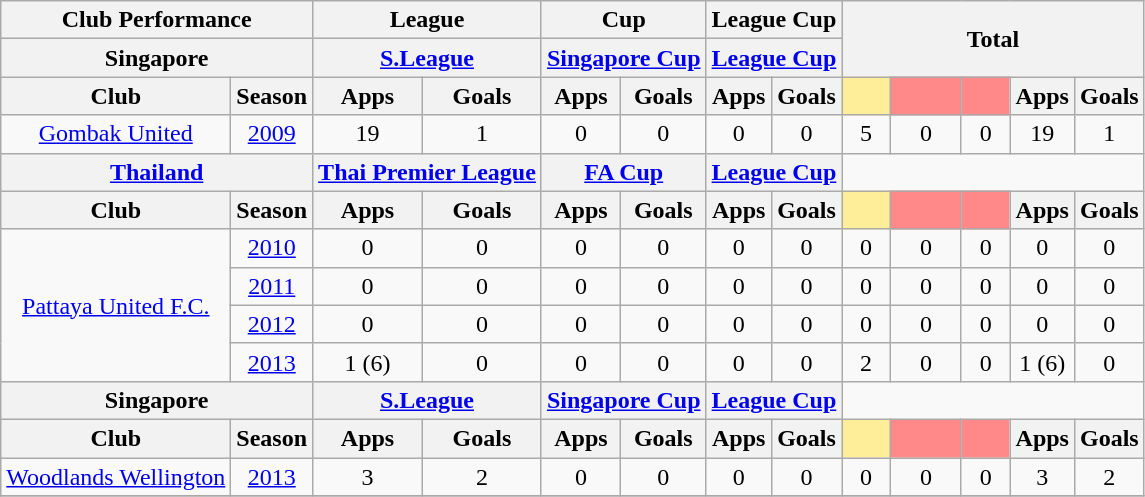<table class="wikitable" style="text-align:center">
<tr>
<th colspan="2">Club Performance</th>
<th colspan="2">League</th>
<th colspan="2">Cup</th>
<th colspan="2">League Cup</th>
<th colspan="5" rowspan="2">Total</th>
</tr>
<tr>
<th colspan="2">Singapore</th>
<th colspan="2"><a href='#'>S.League</a></th>
<th colspan="2"><a href='#'>Singapore Cup</a></th>
<th colspan="2"><a href='#'>League Cup</a></th>
</tr>
<tr>
<th>Club</th>
<th>Season</th>
<th>Apps</th>
<th>Goals</th>
<th>Apps</th>
<th>Goals</th>
<th>Apps</th>
<th>Goals</th>
<th style="width:25px; background:#fe9;"></th>
<th style="width:40px; background:#ff8888;"></th>
<th style="width:25px; background:#ff8888;"></th>
<th>Apps</th>
<th>Goals</th>
</tr>
<tr>
<td rowspan="1"><a href='#'>Gombak United</a></td>
<td><a href='#'>2009</a></td>
<td>19</td>
<td>1</td>
<td>0</td>
<td>0</td>
<td>0</td>
<td>0</td>
<td>5</td>
<td>0</td>
<td>0</td>
<td>19</td>
<td>1</td>
</tr>
<tr>
<th colspan="2"><a href='#'>Thailand</a></th>
<th colspan="2"><a href='#'>Thai Premier League</a></th>
<th colspan="2"><a href='#'>FA Cup</a></th>
<th colspan="2"><a href='#'>League Cup</a></th>
</tr>
<tr>
<th>Club</th>
<th>Season</th>
<th>Apps</th>
<th>Goals</th>
<th>Apps</th>
<th>Goals</th>
<th>Apps</th>
<th>Goals</th>
<th style="width:25px; background:#fe9;"></th>
<th style="width:40px; background:#ff8888;"></th>
<th style="width:25px; background:#ff8888;"></th>
<th>Apps</th>
<th>Goals</th>
</tr>
<tr>
<td rowspan="4"><a href='#'>Pattaya United F.C.</a></td>
<td><a href='#'>2010</a></td>
<td>0</td>
<td>0</td>
<td>0</td>
<td>0</td>
<td>0</td>
<td>0</td>
<td>0</td>
<td>0</td>
<td>0</td>
<td>0</td>
<td>0</td>
</tr>
<tr>
<td><a href='#'>2011</a></td>
<td>0</td>
<td>0</td>
<td>0</td>
<td>0</td>
<td>0</td>
<td>0</td>
<td>0</td>
<td>0</td>
<td>0</td>
<td>0</td>
<td>0</td>
</tr>
<tr>
<td><a href='#'>2012</a></td>
<td>0</td>
<td>0</td>
<td>0</td>
<td>0</td>
<td>0</td>
<td>0</td>
<td>0</td>
<td>0</td>
<td>0</td>
<td>0</td>
<td>0</td>
</tr>
<tr>
<td><a href='#'>2013</a></td>
<td>1 (6)</td>
<td>0</td>
<td>0</td>
<td>0</td>
<td>0</td>
<td>0</td>
<td>2</td>
<td>0</td>
<td>0</td>
<td>1 (6)</td>
<td>0</td>
</tr>
<tr>
<th colspan="2">Singapore</th>
<th colspan="2"><a href='#'>S.League</a></th>
<th colspan="2"><a href='#'>Singapore Cup</a></th>
<th colspan="2"><a href='#'>League Cup</a></th>
</tr>
<tr>
<th>Club</th>
<th>Season</th>
<th>Apps</th>
<th>Goals</th>
<th>Apps</th>
<th>Goals</th>
<th>Apps</th>
<th>Goals</th>
<th style="width:25px; background:#fe9;"></th>
<th style="width:40px; background:#ff8888;"></th>
<th style="width:25px; background:#ff8888;"></th>
<th>Apps</th>
<th>Goals</th>
</tr>
<tr>
<td rowspan="1"><a href='#'>Woodlands Wellington</a></td>
<td><a href='#'>2013</a></td>
<td>3</td>
<td>2</td>
<td>0</td>
<td>0</td>
<td>0</td>
<td>0</td>
<td>0</td>
<td>0</td>
<td>0</td>
<td>3</td>
<td>2</td>
</tr>
<tr>
</tr>
</table>
